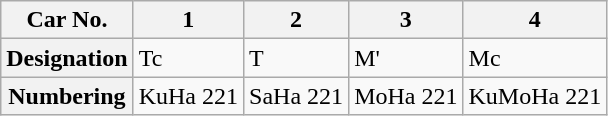<table class="wikitable">
<tr>
<th>Car No.</th>
<th>1</th>
<th>2</th>
<th>3</th>
<th>4</th>
</tr>
<tr>
<th>Designation</th>
<td>Tc</td>
<td>T</td>
<td>M'</td>
<td>Mc</td>
</tr>
<tr>
<th>Numbering</th>
<td>KuHa 221</td>
<td>SaHa 221</td>
<td>MoHa 221</td>
<td>KuMoHa 221</td>
</tr>
</table>
